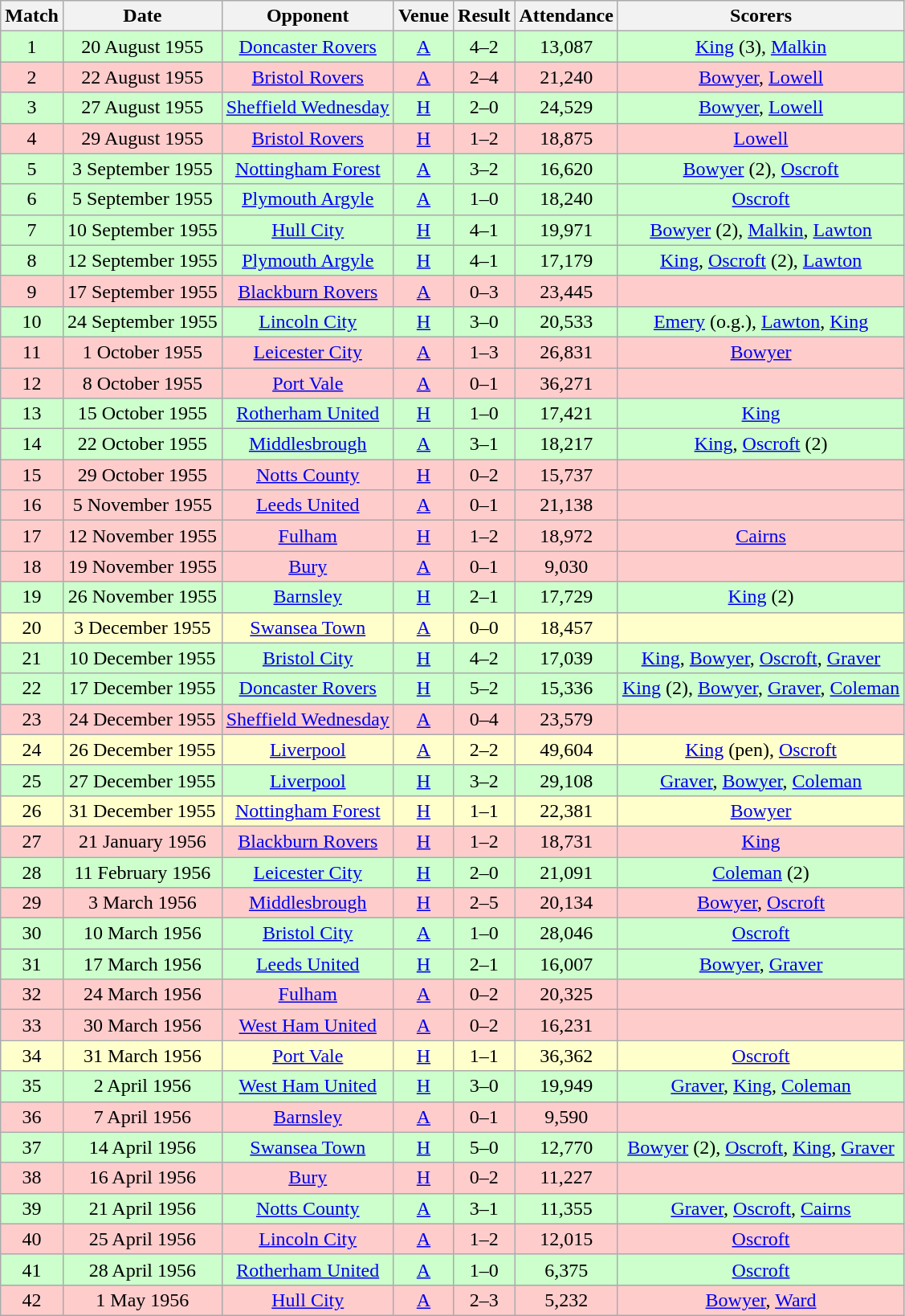<table class="wikitable" style="font-size:100%; text-align:center">
<tr>
<th>Match</th>
<th>Date</th>
<th>Opponent</th>
<th>Venue</th>
<th>Result</th>
<th>Attendance</th>
<th>Scorers</th>
</tr>
<tr style="background-color: #CCFFCC;">
<td>1</td>
<td>20 August 1955</td>
<td><a href='#'>Doncaster Rovers</a></td>
<td><a href='#'>A</a></td>
<td>4–2</td>
<td>13,087</td>
<td><a href='#'>King</a> (3), <a href='#'>Malkin</a></td>
</tr>
<tr style="background-color: #FFCCCC;">
<td>2</td>
<td>22 August 1955</td>
<td><a href='#'>Bristol Rovers</a></td>
<td><a href='#'>A</a></td>
<td>2–4</td>
<td>21,240</td>
<td><a href='#'>Bowyer</a>, <a href='#'>Lowell</a></td>
</tr>
<tr style="background-color: #CCFFCC;">
<td>3</td>
<td>27 August 1955</td>
<td><a href='#'>Sheffield Wednesday</a></td>
<td><a href='#'>H</a></td>
<td>2–0</td>
<td>24,529</td>
<td><a href='#'>Bowyer</a>, <a href='#'>Lowell</a></td>
</tr>
<tr style="background-color: #FFCCCC;">
<td>4</td>
<td>29 August 1955</td>
<td><a href='#'>Bristol Rovers</a></td>
<td><a href='#'>H</a></td>
<td>1–2</td>
<td>18,875</td>
<td><a href='#'>Lowell</a></td>
</tr>
<tr style="background-color: #CCFFCC;">
<td>5</td>
<td>3 September 1955</td>
<td><a href='#'>Nottingham Forest</a></td>
<td><a href='#'>A</a></td>
<td>3–2</td>
<td>16,620</td>
<td><a href='#'>Bowyer</a> (2), <a href='#'>Oscroft</a></td>
</tr>
<tr style="background-color: #CCFFCC;">
<td>6</td>
<td>5 September 1955</td>
<td><a href='#'>Plymouth Argyle</a></td>
<td><a href='#'>A</a></td>
<td>1–0</td>
<td>18,240</td>
<td><a href='#'>Oscroft</a></td>
</tr>
<tr style="background-color: #CCFFCC;">
<td>7</td>
<td>10 September 1955</td>
<td><a href='#'>Hull City</a></td>
<td><a href='#'>H</a></td>
<td>4–1</td>
<td>19,971</td>
<td><a href='#'>Bowyer</a> (2), <a href='#'>Malkin</a>, <a href='#'>Lawton</a></td>
</tr>
<tr style="background-color: #CCFFCC;">
<td>8</td>
<td>12 September 1955</td>
<td><a href='#'>Plymouth Argyle</a></td>
<td><a href='#'>H</a></td>
<td>4–1</td>
<td>17,179</td>
<td><a href='#'>King</a>, <a href='#'>Oscroft</a> (2), <a href='#'>Lawton</a></td>
</tr>
<tr style="background-color: #FFCCCC;">
<td>9</td>
<td>17 September 1955</td>
<td><a href='#'>Blackburn Rovers</a></td>
<td><a href='#'>A</a></td>
<td>0–3</td>
<td>23,445</td>
<td></td>
</tr>
<tr style="background-color: #CCFFCC;">
<td>10</td>
<td>24 September 1955</td>
<td><a href='#'>Lincoln City</a></td>
<td><a href='#'>H</a></td>
<td>3–0</td>
<td>20,533</td>
<td><a href='#'>Emery</a> (o.g.), <a href='#'>Lawton</a>, <a href='#'>King</a></td>
</tr>
<tr style="background-color: #FFCCCC;">
<td>11</td>
<td>1 October 1955</td>
<td><a href='#'>Leicester City</a></td>
<td><a href='#'>A</a></td>
<td>1–3</td>
<td>26,831</td>
<td><a href='#'>Bowyer</a></td>
</tr>
<tr style="background-color: #FFCCCC;">
<td>12</td>
<td>8 October 1955</td>
<td><a href='#'>Port Vale</a></td>
<td><a href='#'>A</a></td>
<td>0–1</td>
<td>36,271</td>
<td></td>
</tr>
<tr style="background-color: #CCFFCC;">
<td>13</td>
<td>15 October 1955</td>
<td><a href='#'>Rotherham United</a></td>
<td><a href='#'>H</a></td>
<td>1–0</td>
<td>17,421</td>
<td><a href='#'>King</a></td>
</tr>
<tr style="background-color: #CCFFCC;">
<td>14</td>
<td>22 October 1955</td>
<td><a href='#'>Middlesbrough</a></td>
<td><a href='#'>A</a></td>
<td>3–1</td>
<td>18,217</td>
<td><a href='#'>King</a>, <a href='#'>Oscroft</a> (2)</td>
</tr>
<tr style="background-color: #FFCCCC;">
<td>15</td>
<td>29 October 1955</td>
<td><a href='#'>Notts County</a></td>
<td><a href='#'>H</a></td>
<td>0–2</td>
<td>15,737</td>
<td></td>
</tr>
<tr style="background-color: #FFCCCC;">
<td>16</td>
<td>5 November 1955</td>
<td><a href='#'>Leeds United</a></td>
<td><a href='#'>A</a></td>
<td>0–1</td>
<td>21,138</td>
<td></td>
</tr>
<tr style="background-color: #FFCCCC;">
<td>17</td>
<td>12 November 1955</td>
<td><a href='#'>Fulham</a></td>
<td><a href='#'>H</a></td>
<td>1–2</td>
<td>18,972</td>
<td><a href='#'>Cairns</a></td>
</tr>
<tr style="background-color: #FFCCCC;">
<td>18</td>
<td>19 November 1955</td>
<td><a href='#'>Bury</a></td>
<td><a href='#'>A</a></td>
<td>0–1</td>
<td>9,030</td>
<td></td>
</tr>
<tr style="background-color: #CCFFCC;">
<td>19</td>
<td>26 November 1955</td>
<td><a href='#'>Barnsley</a></td>
<td><a href='#'>H</a></td>
<td>2–1</td>
<td>17,729</td>
<td><a href='#'>King</a> (2)</td>
</tr>
<tr style="background-color: #FFFFCC;">
<td>20</td>
<td>3 December 1955</td>
<td><a href='#'>Swansea Town</a></td>
<td><a href='#'>A</a></td>
<td>0–0</td>
<td>18,457</td>
<td></td>
</tr>
<tr style="background-color: #CCFFCC;">
<td>21</td>
<td>10 December 1955</td>
<td><a href='#'>Bristol City</a></td>
<td><a href='#'>H</a></td>
<td>4–2</td>
<td>17,039</td>
<td><a href='#'>King</a>, <a href='#'>Bowyer</a>, <a href='#'>Oscroft</a>, <a href='#'>Graver</a></td>
</tr>
<tr style="background-color: #CCFFCC;">
<td>22</td>
<td>17 December 1955</td>
<td><a href='#'>Doncaster Rovers</a></td>
<td><a href='#'>H</a></td>
<td>5–2</td>
<td>15,336</td>
<td><a href='#'>King</a> (2), <a href='#'>Bowyer</a>, <a href='#'>Graver</a>, <a href='#'>Coleman</a></td>
</tr>
<tr style="background-color: #FFCCCC;">
<td>23</td>
<td>24 December 1955</td>
<td><a href='#'>Sheffield Wednesday</a></td>
<td><a href='#'>A</a></td>
<td>0–4</td>
<td>23,579</td>
<td></td>
</tr>
<tr style="background-color: #FFFFCC;">
<td>24</td>
<td>26 December 1955</td>
<td><a href='#'>Liverpool</a></td>
<td><a href='#'>A</a></td>
<td>2–2</td>
<td>49,604</td>
<td><a href='#'>King</a> (pen), <a href='#'>Oscroft</a></td>
</tr>
<tr style="background-color: #CCFFCC;">
<td>25</td>
<td>27 December 1955</td>
<td><a href='#'>Liverpool</a></td>
<td><a href='#'>H</a></td>
<td>3–2</td>
<td>29,108</td>
<td><a href='#'>Graver</a>, <a href='#'>Bowyer</a>, <a href='#'>Coleman</a></td>
</tr>
<tr style="background-color: #FFFFCC;">
<td>26</td>
<td>31 December 1955</td>
<td><a href='#'>Nottingham Forest</a></td>
<td><a href='#'>H</a></td>
<td>1–1</td>
<td>22,381</td>
<td><a href='#'>Bowyer</a></td>
</tr>
<tr style="background-color: #FFCCCC;">
<td>27</td>
<td>21 January 1956</td>
<td><a href='#'>Blackburn Rovers</a></td>
<td><a href='#'>H</a></td>
<td>1–2</td>
<td>18,731</td>
<td><a href='#'>King</a></td>
</tr>
<tr style="background-color: #CCFFCC;">
<td>28</td>
<td>11 February 1956</td>
<td><a href='#'>Leicester City</a></td>
<td><a href='#'>H</a></td>
<td>2–0</td>
<td>21,091</td>
<td><a href='#'>Coleman</a>  (2)</td>
</tr>
<tr style="background-color: #FFCCCC;">
<td>29</td>
<td>3 March 1956</td>
<td><a href='#'>Middlesbrough</a></td>
<td><a href='#'>H</a></td>
<td>2–5</td>
<td>20,134</td>
<td><a href='#'>Bowyer</a>, <a href='#'>Oscroft</a></td>
</tr>
<tr style="background-color: #CCFFCC;">
<td>30</td>
<td>10 March 1956</td>
<td><a href='#'>Bristol City</a></td>
<td><a href='#'>A</a></td>
<td>1–0</td>
<td>28,046</td>
<td><a href='#'>Oscroft</a></td>
</tr>
<tr style="background-color: #CCFFCC;">
<td>31</td>
<td>17 March 1956</td>
<td><a href='#'>Leeds United</a></td>
<td><a href='#'>H</a></td>
<td>2–1</td>
<td>16,007</td>
<td><a href='#'>Bowyer</a>, <a href='#'>Graver</a></td>
</tr>
<tr style="background-color: #FFCCCC;">
<td>32</td>
<td>24 March 1956</td>
<td><a href='#'>Fulham</a></td>
<td><a href='#'>A</a></td>
<td>0–2</td>
<td>20,325</td>
<td></td>
</tr>
<tr style="background-color: #FFCCCC;">
<td>33</td>
<td>30 March 1956</td>
<td><a href='#'>West Ham United</a></td>
<td><a href='#'>A</a></td>
<td>0–2</td>
<td>16,231</td>
<td></td>
</tr>
<tr style="background-color: #FFFFCC;">
<td>34</td>
<td>31 March 1956</td>
<td><a href='#'>Port Vale</a></td>
<td><a href='#'>H</a></td>
<td>1–1</td>
<td>36,362</td>
<td><a href='#'>Oscroft</a></td>
</tr>
<tr style="background-color: #CCFFCC;">
<td>35</td>
<td>2 April 1956</td>
<td><a href='#'>West Ham United</a></td>
<td><a href='#'>H</a></td>
<td>3–0</td>
<td>19,949</td>
<td><a href='#'>Graver</a>, <a href='#'>King</a>, <a href='#'>Coleman</a></td>
</tr>
<tr style="background-color: #FFCCCC;">
<td>36</td>
<td>7 April 1956</td>
<td><a href='#'>Barnsley</a></td>
<td><a href='#'>A</a></td>
<td>0–1</td>
<td>9,590</td>
<td></td>
</tr>
<tr style="background-color: #CCFFCC;">
<td>37</td>
<td>14 April 1956</td>
<td><a href='#'>Swansea Town</a></td>
<td><a href='#'>H</a></td>
<td>5–0</td>
<td>12,770</td>
<td><a href='#'>Bowyer</a> (2), <a href='#'>Oscroft</a>, <a href='#'>King</a>, <a href='#'>Graver</a></td>
</tr>
<tr style="background-color: #FFCCCC;">
<td>38</td>
<td>16 April 1956</td>
<td><a href='#'>Bury</a></td>
<td><a href='#'>H</a></td>
<td>0–2</td>
<td>11,227</td>
<td></td>
</tr>
<tr style="background-color: #CCFFCC;">
<td>39</td>
<td>21 April 1956</td>
<td><a href='#'>Notts County</a></td>
<td><a href='#'>A</a></td>
<td>3–1</td>
<td>11,355</td>
<td><a href='#'>Graver</a>, <a href='#'>Oscroft</a>, <a href='#'>Cairns</a></td>
</tr>
<tr style="background-color: #FFCCCC;">
<td>40</td>
<td>25 April 1956</td>
<td><a href='#'>Lincoln City</a></td>
<td><a href='#'>A</a></td>
<td>1–2</td>
<td>12,015</td>
<td><a href='#'>Oscroft</a></td>
</tr>
<tr style="background-color: #CCFFCC;">
<td>41</td>
<td>28 April 1956</td>
<td><a href='#'>Rotherham United</a></td>
<td><a href='#'>A</a></td>
<td>1–0</td>
<td>6,375</td>
<td><a href='#'>Oscroft</a></td>
</tr>
<tr style="background-color: #FFCCCC;">
<td>42</td>
<td>1 May 1956</td>
<td><a href='#'>Hull City</a></td>
<td><a href='#'>A</a></td>
<td>2–3</td>
<td>5,232</td>
<td><a href='#'>Bowyer</a>, <a href='#'>Ward</a></td>
</tr>
</table>
